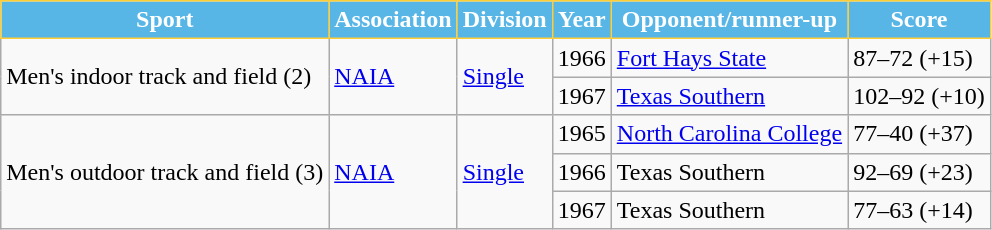<table class="wikitable">
<tr>
<th style= "background:#58B6E7; color:white; border:1px solid #FFCE34">Sport</th>
<th style= "background:#58B6E7; color:white; border:1px solid #FFCE34">Association</th>
<th style= "background:#58B6E7; color:white; border:1px solid #FFCE34">Division</th>
<th style= "background:#58B6E7; color:white; border:1px solid #FFCE34">Year</th>
<th style= "background:#58B6E7; color:white; border:1px solid #FFCE34">Opponent/runner-up</th>
<th style= "background:#58B6E7; color:white; border:1px solid #FFCE34">Score</th>
</tr>
<tr>
<td rowspan="2">Men's indoor track and field (2)</td>
<td rowspan="2"><a href='#'>NAIA</a></td>
<td rowspan="2"><a href='#'>Single</a></td>
<td>1966</td>
<td><a href='#'>Fort Hays State</a></td>
<td>87–72 (+15)</td>
</tr>
<tr>
<td>1967</td>
<td><a href='#'>Texas Southern</a></td>
<td>102–92 (+10)</td>
</tr>
<tr>
<td rowspan="3">Men's outdoor track and field (3)</td>
<td rowspan="3"><a href='#'>NAIA</a></td>
<td rowspan="3"><a href='#'>Single</a></td>
<td>1965</td>
<td><a href='#'>North Carolina College</a></td>
<td>77–40 (+37)</td>
</tr>
<tr>
<td>1966</td>
<td>Texas Southern</td>
<td>92–69 (+23)</td>
</tr>
<tr>
<td>1967</td>
<td>Texas Southern</td>
<td>77–63 (+14)</td>
</tr>
</table>
